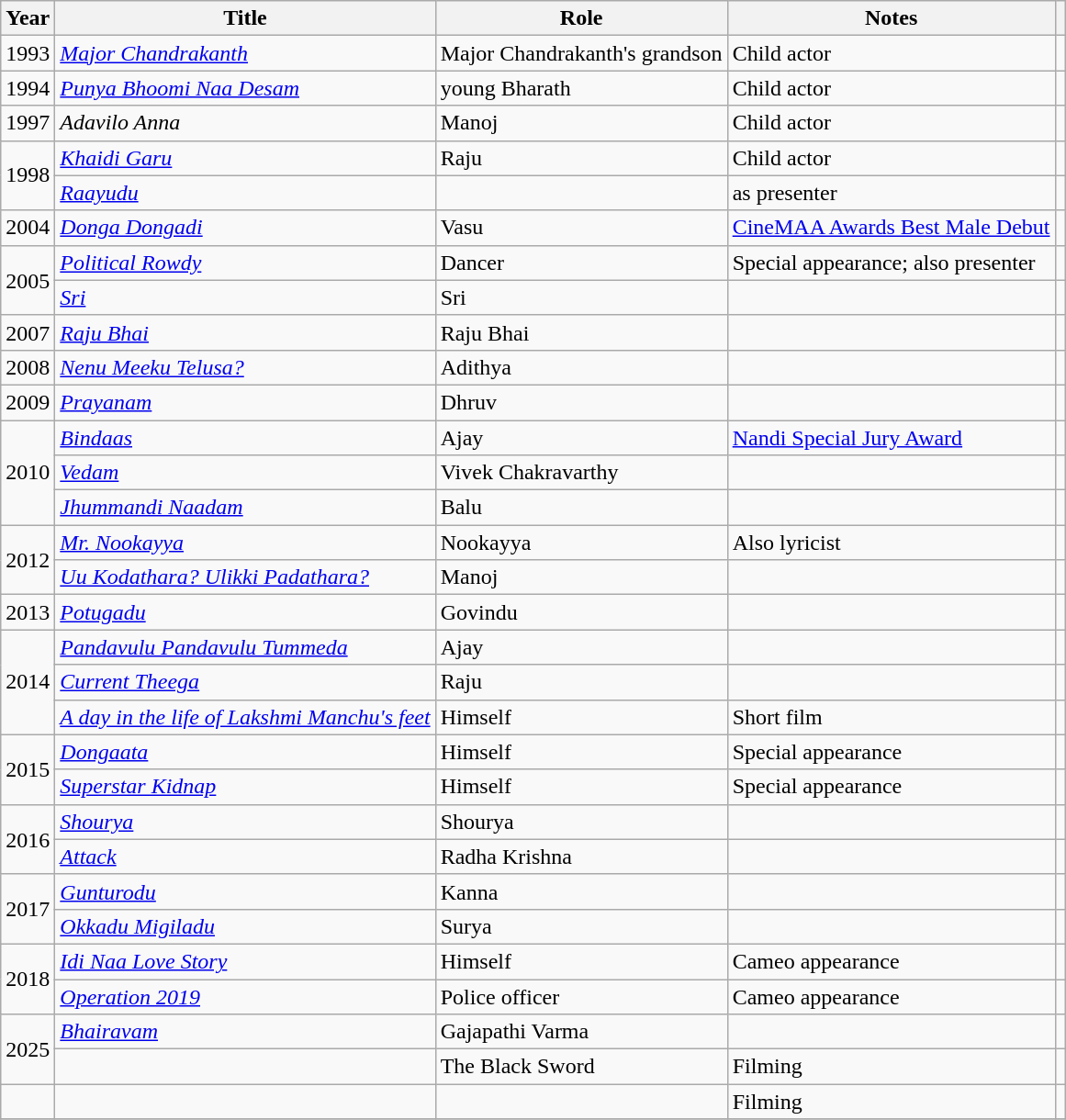<table class="wikitable sortable">
<tr>
<th>Year</th>
<th>Title</th>
<th>Role</th>
<th class="unsortable">Notes</th>
<th class="unsortable"></th>
</tr>
<tr>
<td>1993</td>
<td><em><a href='#'>Major Chandrakanth</a></em></td>
<td>Major Chandrakanth's grandson</td>
<td>Child actor</td>
<td></td>
</tr>
<tr>
<td>1994</td>
<td><em><a href='#'>Punya Bhoomi Naa Desam</a></em></td>
<td>young Bharath</td>
<td>Child actor</td>
<td></td>
</tr>
<tr>
<td>1997</td>
<td><em>Adavilo Anna</em></td>
<td>Manoj</td>
<td>Child actor</td>
<td></td>
</tr>
<tr>
<td rowspan="2">1998</td>
<td><em><a href='#'>Khaidi Garu</a></em></td>
<td>Raju</td>
<td>Child actor</td>
<td></td>
</tr>
<tr>
<td><em><a href='#'>Raayudu</a></em></td>
<td></td>
<td>as presenter</td>
<td></td>
</tr>
<tr>
<td>2004</td>
<td><em><a href='#'>Donga Dongadi</a></em></td>
<td>Vasu</td>
<td><a href='#'>CineMAA Awards Best Male Debut</a></td>
<td></td>
</tr>
<tr>
<td rowspan="2">2005</td>
<td><em><a href='#'>Political Rowdy</a></em></td>
<td>Dancer</td>
<td>Special appearance; also presenter</td>
<td></td>
</tr>
<tr>
<td><em><a href='#'>Sri</a></em></td>
<td>Sri</td>
<td></td>
<td></td>
</tr>
<tr>
<td>2007</td>
<td><em><a href='#'>Raju Bhai</a></em></td>
<td>Raju Bhai</td>
<td></td>
<td></td>
</tr>
<tr>
<td>2008</td>
<td><em><a href='#'>Nenu Meeku Telusa?</a></em></td>
<td>Adithya</td>
<td></td>
<td></td>
</tr>
<tr>
<td>2009</td>
<td><em><a href='#'>Prayanam</a></em></td>
<td>Dhruv</td>
<td></td>
<td></td>
</tr>
<tr>
<td rowspan="3">2010</td>
<td><em><a href='#'>Bindaas</a></em></td>
<td>Ajay</td>
<td><a href='#'>Nandi Special Jury Award</a></td>
<td></td>
</tr>
<tr>
<td><em><a href='#'>Vedam</a></em></td>
<td>Vivek Chakravarthy</td>
<td></td>
<td></td>
</tr>
<tr>
<td><em><a href='#'>Jhummandi Naadam</a></em></td>
<td>Balu</td>
<td></td>
<td></td>
</tr>
<tr>
<td rowspan="2">2012</td>
<td><em><a href='#'>Mr. Nookayya</a></em></td>
<td>Nookayya</td>
<td>Also lyricist</td>
<td></td>
</tr>
<tr>
<td><em><a href='#'>Uu Kodathara? Ulikki Padathara?</a></em></td>
<td>Manoj</td>
<td></td>
<td></td>
</tr>
<tr>
<td>2013</td>
<td><em><a href='#'>Potugadu</a></em></td>
<td>Govindu</td>
<td></td>
<td></td>
</tr>
<tr>
<td rowspan="3">2014</td>
<td><em><a href='#'>Pandavulu Pandavulu Tummeda</a></em></td>
<td>Ajay</td>
<td></td>
<td></td>
</tr>
<tr>
<td><em><a href='#'>Current Theega</a></em></td>
<td>Raju</td>
<td></td>
<td></td>
</tr>
<tr>
<td><em><a href='#'>A day in the life of Lakshmi Manchu's feet</a></em></td>
<td>Himself</td>
<td>Short film</td>
<td></td>
</tr>
<tr>
<td rowspan="2">2015</td>
<td><em><a href='#'>Dongaata</a></em></td>
<td>Himself</td>
<td>Special appearance</td>
<td></td>
</tr>
<tr>
<td><em><a href='#'>Superstar Kidnap</a></em></td>
<td>Himself</td>
<td>Special appearance</td>
<td></td>
</tr>
<tr>
<td rowspan="2">2016</td>
<td><em><a href='#'>Shourya</a></em></td>
<td>Shourya</td>
<td></td>
<td></td>
</tr>
<tr>
<td><em><a href='#'>Attack</a></em></td>
<td>Radha Krishna</td>
<td></td>
<td></td>
</tr>
<tr>
<td rowspan="2">2017</td>
<td><em><a href='#'>Gunturodu</a></em></td>
<td>Kanna</td>
<td></td>
<td></td>
</tr>
<tr>
<td><em><a href='#'>Okkadu Migiladu</a></em></td>
<td>Surya</td>
<td></td>
<td></td>
</tr>
<tr>
<td rowspan="2">2018</td>
<td><em><a href='#'>Idi Naa Love Story</a></em></td>
<td>Himself</td>
<td>Cameo appearance</td>
<td></td>
</tr>
<tr>
<td><em><a href='#'>Operation 2019</a></em></td>
<td>Police officer</td>
<td>Cameo appearance</td>
<td></td>
</tr>
<tr>
<td rowspan="2">2025</td>
<td><em><a href='#'>Bhairavam</a></em></td>
<td>Gajapathi Varma</td>
<td></td>
<td></td>
</tr>
<tr>
<td></td>
<td>The Black Sword</td>
<td>Filming</td>
<td></td>
</tr>
<tr>
<td></td>
<td></td>
<td></td>
<td>Filming</td>
<td></td>
</tr>
<tr>
</tr>
</table>
